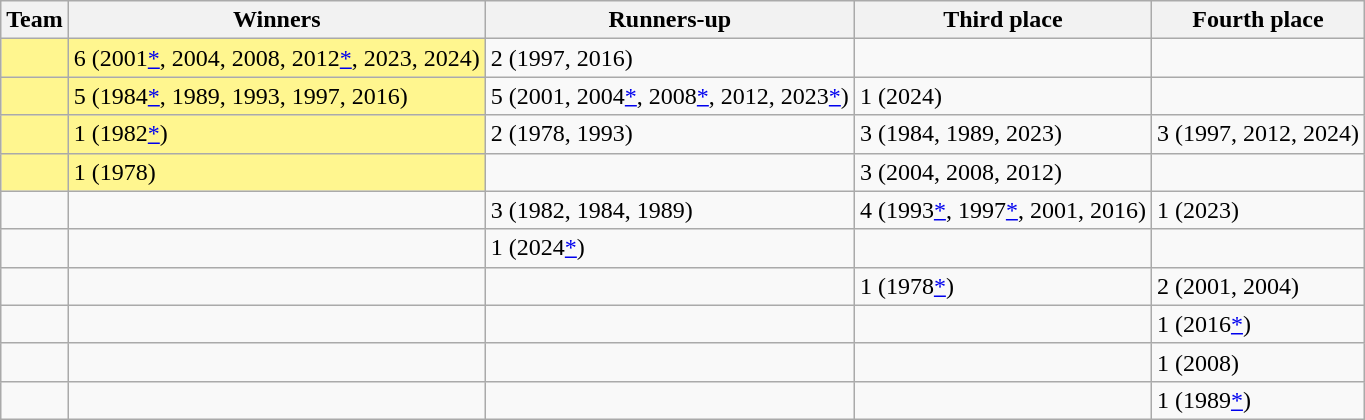<table class="wikitable sortable">
<tr>
<th>Team</th>
<th>Winners</th>
<th>Runners-up</th>
<th>Third place</th>
<th>Fourth place</th>
</tr>
<tr>
<td style=background:#FFF68F></td>
<td style=background:#FFF68F>6 (2001<a href='#'>*</a>, 2004, 2008, 2012<a href='#'>*</a>, 2023, 2024)</td>
<td>2 (1997, 2016)</td>
<td></td>
<td></td>
</tr>
<tr>
<td style=background:#FFF68F></td>
<td style=background:#FFF68F>5 (1984<a href='#'>*</a>, 1989, 1993, 1997, 2016)</td>
<td>5 (2001, 2004<a href='#'>*</a>, 2008<a href='#'>*</a>, 2012, 2023<a href='#'>*</a>)</td>
<td>1 (2024)</td>
<td></td>
</tr>
<tr>
<td style=background:#FFF68F></td>
<td style=background:#FFF68F>1 (1982<a href='#'>*</a>)</td>
<td>2 (1978, 1993)</td>
<td>3 (1984, 1989, 2023)</td>
<td>3 (1997, 2012, 2024)</td>
</tr>
<tr>
<td style=background:#FFF68F></td>
<td style=background:#FFF68F>1 (1978)</td>
<td></td>
<td>3 (2004, 2008, 2012)</td>
</tr>
<tr>
<td></td>
<td></td>
<td>3 (1982, 1984, 1989)</td>
<td>4 (1993<a href='#'>*</a>, 1997<a href='#'>*</a>, 2001, 2016)</td>
<td>1 (2023)</td>
</tr>
<tr>
<td></td>
<td></td>
<td>1 (2024<a href='#'>*</a>)</td>
<td></td>
</tr>
<tr>
<td></td>
<td></td>
<td></td>
<td>1 (1978<a href='#'>*</a>)</td>
<td>2 (2001, 2004)</td>
</tr>
<tr>
<td></td>
<td></td>
<td></td>
<td></td>
<td>1 (2016<a href='#'>*</a>)</td>
</tr>
<tr>
<td></td>
<td></td>
<td></td>
<td></td>
<td>1 (2008)</td>
</tr>
<tr>
<td></td>
<td></td>
<td></td>
<td></td>
<td>1 (1989<a href='#'>*</a>)</td>
</tr>
</table>
